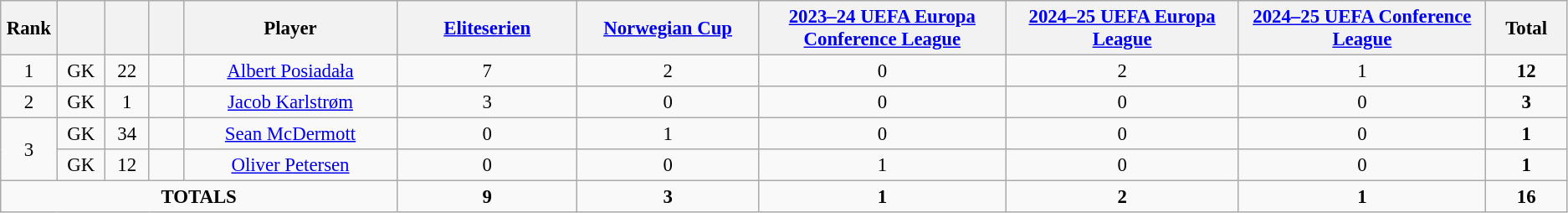<table class="wikitable" style="font-size: 95%; text-align: center;">
<tr>
<th width=40>Rank</th>
<th width=40></th>
<th width=40></th>
<th width=40></th>
<th width=250>Player</th>
<th width=200><a href='#'>Eliteserien</a></th>
<th width=200><a href='#'>Norwegian Cup</a></th>
<th width=300><a href='#'>2023–24 UEFA Europa Conference League</a></th>
<th width=300><a href='#'>2024–25 UEFA Europa League</a></th>
<th width=300><a href='#'>2024–25 UEFA Conference League</a></th>
<th width=80><strong>Total</strong></th>
</tr>
<tr>
<td>1</td>
<td>GK</td>
<td>22</td>
<td></td>
<td><a href='#'>Albert Posiadała</a></td>
<td>7</td>
<td>2</td>
<td>0</td>
<td>2</td>
<td>1</td>
<td><strong>12</strong></td>
</tr>
<tr>
<td>2</td>
<td>GK</td>
<td>1</td>
<td></td>
<td><a href='#'>Jacob Karlstrøm</a></td>
<td>3</td>
<td>0</td>
<td>0</td>
<td>0</td>
<td>0</td>
<td><strong>3</strong></td>
</tr>
<tr>
<td rowspan="2">3</td>
<td>GK</td>
<td>34</td>
<td></td>
<td><a href='#'>Sean McDermott</a></td>
<td>0</td>
<td>1</td>
<td>0</td>
<td>0</td>
<td>0</td>
<td><strong>1</strong></td>
</tr>
<tr>
<td>GK</td>
<td>12</td>
<td></td>
<td><a href='#'>Oliver Petersen</a></td>
<td>0</td>
<td>0</td>
<td>1</td>
<td>0</td>
<td>0</td>
<td><strong>1</strong></td>
</tr>
<tr>
<td colspan="5"><strong>TOTALS</strong></td>
<td><strong>9</strong></td>
<td><strong>3</strong></td>
<td><strong>1</strong></td>
<td><strong>2</strong></td>
<td><strong>1</strong></td>
<td><strong>16</strong></td>
</tr>
</table>
